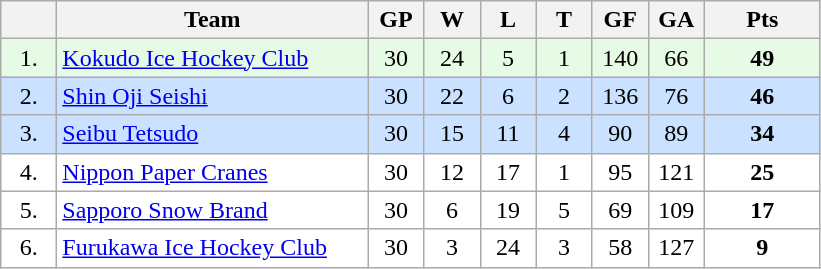<table class="wikitable">
<tr>
<th width="30"></th>
<th width="200">Team</th>
<th width="30">GP</th>
<th width="30">W</th>
<th width="30">L</th>
<th width="30">T</th>
<th width="30">GF</th>
<th width="30">GA</th>
<th width="70">Pts</th>
</tr>
<tr bgcolor="#e6fae6" align="center">
<td>1.</td>
<td align="left"><a href='#'>Kokudo Ice Hockey Club</a></td>
<td>30</td>
<td>24</td>
<td>5</td>
<td>1</td>
<td>140</td>
<td>66</td>
<td><strong>49</strong></td>
</tr>
<tr bgcolor="#CAE1FF" align="center">
<td>2.</td>
<td align="left"><a href='#'>Shin Oji Seishi</a></td>
<td>30</td>
<td>22</td>
<td>6</td>
<td>2</td>
<td>136</td>
<td>76</td>
<td><strong>46</strong></td>
</tr>
<tr bgcolor="#CAE1FF" align="center">
<td>3.</td>
<td align="left"><a href='#'>Seibu Tetsudo</a></td>
<td>30</td>
<td>15</td>
<td>11</td>
<td>4</td>
<td>90</td>
<td>89</td>
<td><strong>34</strong></td>
</tr>
<tr bgcolor="#FFFFFF" align="center">
<td>4.</td>
<td align="left"><a href='#'>Nippon Paper Cranes</a></td>
<td>30</td>
<td>12</td>
<td>17</td>
<td>1</td>
<td>95</td>
<td>121</td>
<td><strong>25</strong></td>
</tr>
<tr bgcolor="#FFFFFF" align="center">
<td>5.</td>
<td align="left"><a href='#'>Sapporo Snow Brand</a></td>
<td>30</td>
<td>6</td>
<td>19</td>
<td>5</td>
<td>69</td>
<td>109</td>
<td><strong>17</strong></td>
</tr>
<tr bgcolor="#FFFFFF" align="center">
<td>6.</td>
<td align="left"><a href='#'>Furukawa Ice Hockey Club</a></td>
<td>30</td>
<td>3</td>
<td>24</td>
<td>3</td>
<td>58</td>
<td>127</td>
<td><strong>9</strong></td>
</tr>
</table>
